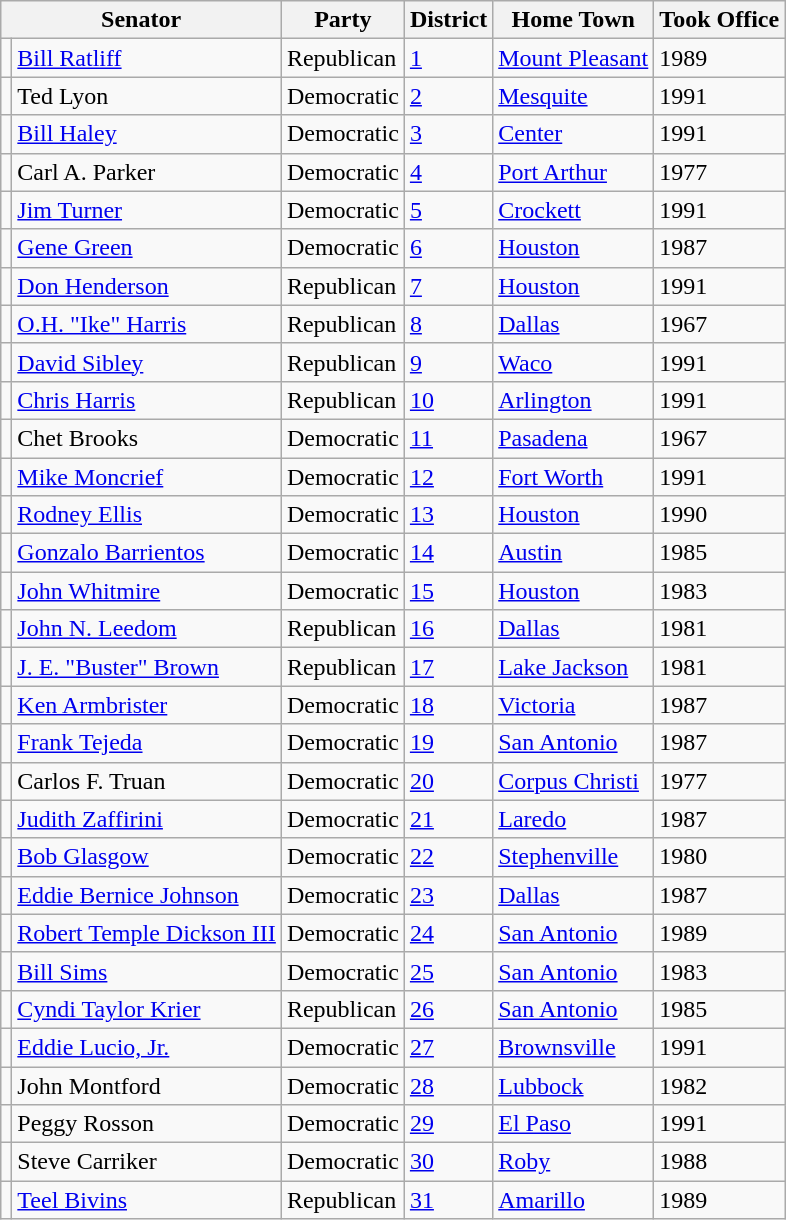<table class=wikitable>
<tr>
<th colspan=2>Senator</th>
<th>Party</th>
<th>District</th>
<th>Home Town</th>
<th>Took Office</th>
</tr>
<tr>
<td></td>
<td><a href='#'>Bill Ratliff</a></td>
<td>Republican</td>
<td><a href='#'>1</a></td>
<td><a href='#'>Mount Pleasant</a></td>
<td>1989</td>
</tr>
<tr>
<td></td>
<td>Ted Lyon</td>
<td>Democratic</td>
<td><a href='#'>2</a></td>
<td><a href='#'>Mesquite</a></td>
<td>1991</td>
</tr>
<tr>
<td></td>
<td><a href='#'>Bill Haley</a></td>
<td>Democratic</td>
<td><a href='#'>3</a></td>
<td><a href='#'>Center</a></td>
<td>1991</td>
</tr>
<tr>
<td></td>
<td>Carl A. Parker</td>
<td>Democratic</td>
<td><a href='#'>4</a></td>
<td><a href='#'>Port Arthur</a></td>
<td>1977</td>
</tr>
<tr>
<td></td>
<td><a href='#'>Jim Turner</a></td>
<td>Democratic</td>
<td><a href='#'>5</a></td>
<td><a href='#'>Crockett</a></td>
<td>1991</td>
</tr>
<tr>
<td></td>
<td><a href='#'>Gene Green</a></td>
<td>Democratic</td>
<td><a href='#'>6</a></td>
<td><a href='#'>Houston</a></td>
<td>1987</td>
</tr>
<tr>
<td></td>
<td><a href='#'>Don Henderson</a></td>
<td>Republican</td>
<td><a href='#'>7</a></td>
<td><a href='#'>Houston</a></td>
<td>1991</td>
</tr>
<tr>
<td></td>
<td><a href='#'>O.H. "Ike" Harris</a></td>
<td>Republican</td>
<td><a href='#'>8</a></td>
<td><a href='#'>Dallas</a></td>
<td>1967</td>
</tr>
<tr>
<td></td>
<td><a href='#'>David Sibley</a></td>
<td>Republican</td>
<td><a href='#'>9</a></td>
<td><a href='#'>Waco</a></td>
<td>1991</td>
</tr>
<tr>
<td></td>
<td><a href='#'>Chris Harris</a></td>
<td>Republican</td>
<td><a href='#'>10</a></td>
<td><a href='#'>Arlington</a></td>
<td>1991</td>
</tr>
<tr>
<td></td>
<td>Chet Brooks</td>
<td>Democratic</td>
<td><a href='#'>11</a></td>
<td><a href='#'>Pasadena</a></td>
<td>1967</td>
</tr>
<tr>
<td></td>
<td><a href='#'>Mike Moncrief</a></td>
<td>Democratic</td>
<td><a href='#'>12</a></td>
<td><a href='#'>Fort Worth</a></td>
<td>1991</td>
</tr>
<tr>
<td></td>
<td><a href='#'>Rodney Ellis</a></td>
<td>Democratic</td>
<td><a href='#'>13</a></td>
<td><a href='#'>Houston</a></td>
<td>1990</td>
</tr>
<tr>
<td></td>
<td><a href='#'>Gonzalo Barrientos</a></td>
<td>Democratic</td>
<td><a href='#'>14</a></td>
<td><a href='#'>Austin</a></td>
<td>1985</td>
</tr>
<tr>
<td></td>
<td><a href='#'>John Whitmire</a></td>
<td>Democratic</td>
<td><a href='#'>15</a></td>
<td><a href='#'>Houston</a></td>
<td>1983</td>
</tr>
<tr>
<td></td>
<td><a href='#'>John N. Leedom</a></td>
<td>Republican</td>
<td><a href='#'>16</a></td>
<td><a href='#'>Dallas</a></td>
<td>1981</td>
</tr>
<tr>
<td></td>
<td><a href='#'>J. E. "Buster" Brown</a></td>
<td>Republican</td>
<td><a href='#'>17</a></td>
<td><a href='#'>Lake Jackson</a></td>
<td>1981</td>
</tr>
<tr>
<td></td>
<td><a href='#'>Ken Armbrister</a></td>
<td>Democratic</td>
<td><a href='#'>18</a></td>
<td><a href='#'>Victoria</a></td>
<td>1987</td>
</tr>
<tr>
<td></td>
<td><a href='#'>Frank Tejeda</a></td>
<td>Democratic</td>
<td><a href='#'>19</a></td>
<td><a href='#'>San Antonio</a></td>
<td>1987</td>
</tr>
<tr>
<td></td>
<td>Carlos F. Truan</td>
<td>Democratic</td>
<td><a href='#'>20</a></td>
<td><a href='#'>Corpus Christi</a></td>
<td>1977</td>
</tr>
<tr>
<td></td>
<td><a href='#'>Judith Zaffirini</a></td>
<td>Democratic</td>
<td><a href='#'>21</a></td>
<td><a href='#'>Laredo</a></td>
<td>1987</td>
</tr>
<tr>
<td></td>
<td><a href='#'>Bob Glasgow</a></td>
<td>Democratic</td>
<td><a href='#'>22</a></td>
<td><a href='#'>Stephenville</a></td>
<td>1980</td>
</tr>
<tr>
<td></td>
<td><a href='#'>Eddie Bernice Johnson</a></td>
<td>Democratic</td>
<td><a href='#'>23</a></td>
<td><a href='#'>Dallas</a></td>
<td>1987</td>
</tr>
<tr>
<td></td>
<td><a href='#'>Robert Temple Dickson III</a></td>
<td>Democratic</td>
<td><a href='#'>24</a></td>
<td><a href='#'>San Antonio</a></td>
<td>1989</td>
</tr>
<tr>
<td></td>
<td><a href='#'>Bill Sims</a></td>
<td>Democratic</td>
<td><a href='#'>25</a></td>
<td><a href='#'>San Antonio</a></td>
<td>1983</td>
</tr>
<tr>
<td></td>
<td><a href='#'>Cyndi Taylor Krier</a></td>
<td>Republican</td>
<td><a href='#'>26</a></td>
<td><a href='#'>San Antonio</a></td>
<td>1985</td>
</tr>
<tr>
<td></td>
<td><a href='#'>Eddie Lucio, Jr.</a></td>
<td>Democratic</td>
<td><a href='#'>27</a></td>
<td><a href='#'>Brownsville</a></td>
<td>1991</td>
</tr>
<tr>
<td></td>
<td>John Montford</td>
<td>Democratic</td>
<td><a href='#'>28</a></td>
<td><a href='#'>Lubbock</a></td>
<td>1982</td>
</tr>
<tr>
<td></td>
<td>Peggy Rosson</td>
<td>Democratic</td>
<td><a href='#'>29</a></td>
<td><a href='#'>El Paso</a></td>
<td>1991</td>
</tr>
<tr>
<td></td>
<td>Steve Carriker</td>
<td>Democratic</td>
<td><a href='#'>30</a></td>
<td><a href='#'>Roby</a></td>
<td>1988</td>
</tr>
<tr>
<td></td>
<td><a href='#'>Teel Bivins</a></td>
<td>Republican</td>
<td><a href='#'>31</a></td>
<td><a href='#'>Amarillo</a></td>
<td>1989</td>
</tr>
</table>
